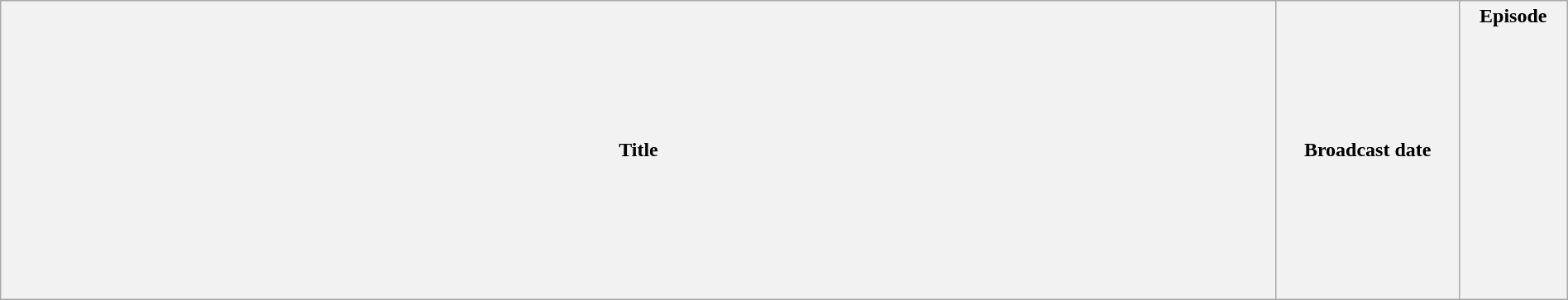<table class="wikitable plainrowheaders" style="width:100%; margin:auto;">
<tr>
<th>Title</th>
<th width="140">Broadcast date</th>
<th width="80">Episode<br><br><br><br><br><br><br><br><br><br><br><br><br></th>
</tr>
</table>
